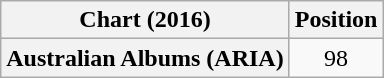<table class="wikitable plainrowheaders" style="text-align:center">
<tr>
<th scope="col">Chart (2016)</th>
<th scope="col">Position</th>
</tr>
<tr>
<th scope="row">Australian Albums (ARIA)</th>
<td>98</td>
</tr>
</table>
